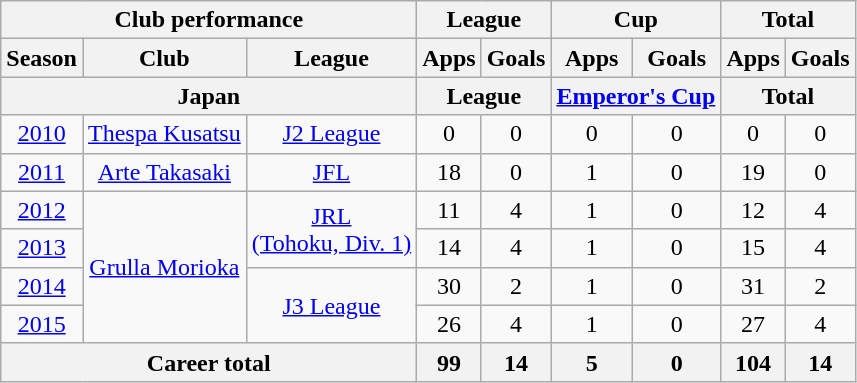<table class="wikitable" style="text-align:center">
<tr>
<th colspan=3>Club performance</th>
<th colspan=2>League</th>
<th colspan=2>Cup</th>
<th colspan=2>Total</th>
</tr>
<tr>
<th>Season</th>
<th>Club</th>
<th>League</th>
<th>Apps</th>
<th>Goals</th>
<th>Apps</th>
<th>Goals</th>
<th>Apps</th>
<th>Goals</th>
</tr>
<tr>
<th colspan=3>Japan</th>
<th colspan=2>League</th>
<th colspan=2><a href='#'>Emperor's Cup</a></th>
<th colspan=2>Total</th>
</tr>
<tr>
<td><a href='#'>2010</a></td>
<td rowspan="1"><a href='#'>Thespa Kusatsu</a></td>
<td rowspan="1"><a href='#'>J2 League</a></td>
<td>0</td>
<td>0</td>
<td>0</td>
<td>0</td>
<td>0</td>
<td>0</td>
</tr>
<tr>
<td><a href='#'>2011</a></td>
<td rowspan="1"><a href='#'>Arte Takasaki</a></td>
<td rowspan="1"><a href='#'>JFL</a></td>
<td>18</td>
<td>0</td>
<td>1</td>
<td>0</td>
<td>19</td>
<td>0</td>
</tr>
<tr>
<td><a href='#'>2012</a></td>
<td rowspan="4"><a href='#'>Grulla Morioka</a></td>
<td rowspan="2"><a href='#'>JRL<br>(Tohoku, Div. 1)</a></td>
<td>11</td>
<td>4</td>
<td>1</td>
<td>0</td>
<td>12</td>
<td>4</td>
</tr>
<tr>
<td><a href='#'>2013</a></td>
<td>14</td>
<td>4</td>
<td>1</td>
<td>0</td>
<td>15</td>
<td>4</td>
</tr>
<tr>
<td><a href='#'>2014</a></td>
<td rowspan="2"><a href='#'>J3 League</a></td>
<td>30</td>
<td>2</td>
<td>1</td>
<td>0</td>
<td>31</td>
<td>2</td>
</tr>
<tr>
<td><a href='#'>2015</a></td>
<td>26</td>
<td>4</td>
<td>1</td>
<td>0</td>
<td>27</td>
<td>4</td>
</tr>
<tr>
<th colspan=3>Career total</th>
<th>99</th>
<th>14</th>
<th>5</th>
<th>0</th>
<th>104</th>
<th>14</th>
</tr>
</table>
